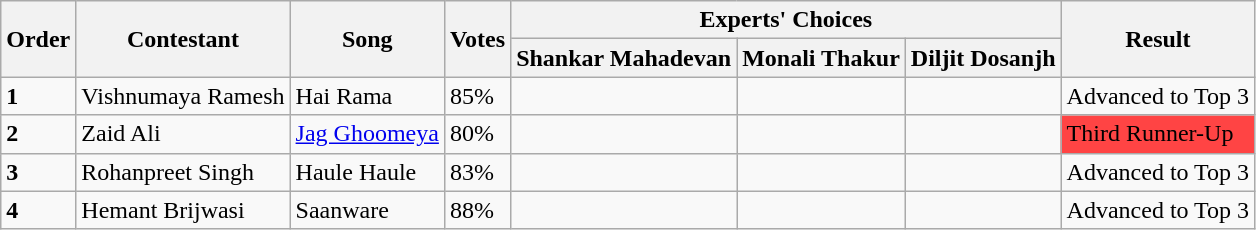<table class="wikitable sortable mw-collapsible">
<tr>
<th rowspan="2">Order</th>
<th rowspan="2">Contestant</th>
<th rowspan="2">Song</th>
<th rowspan="2">Votes</th>
<th colspan="3">Experts' Choices</th>
<th rowspan="2">Result</th>
</tr>
<tr>
<th>Shankar Mahadevan</th>
<th>Monali Thakur</th>
<th>Diljit Dosanjh</th>
</tr>
<tr>
<td><strong>1</strong></td>
<td>Vishnumaya Ramesh</td>
<td>Hai Rama</td>
<td>85%</td>
<td></td>
<td></td>
<td></td>
<td>Advanced to Top 3</td>
</tr>
<tr>
<td><strong>2</strong></td>
<td>Zaid Ali</td>
<td><a href='#'>Jag Ghoomeya</a></td>
<td>80%</td>
<td></td>
<td></td>
<td></td>
<td bgcolor="#ff4444">Third Runner-Up</td>
</tr>
<tr>
<td><strong>3</strong></td>
<td>Rohanpreet Singh</td>
<td>Haule Haule</td>
<td>83%</td>
<td></td>
<td></td>
<td></td>
<td>Advanced to Top 3</td>
</tr>
<tr>
<td><strong>4</strong></td>
<td>Hemant Brijwasi</td>
<td>Saanware</td>
<td>88%</td>
<td></td>
<td></td>
<td></td>
<td>Advanced to Top 3</td>
</tr>
</table>
